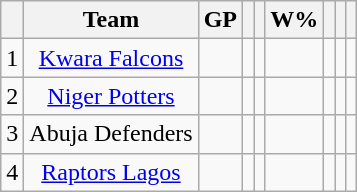<table class="wikitable" style="text-align:center;">
<tr>
<th></th>
<th>Team</th>
<th>GP</th>
<th></th>
<th></th>
<th>W%</th>
<th></th>
<th></th>
<th></th>
</tr>
<tr>
<td>1</td>
<td><a href='#'>Kwara Falcons</a></td>
<td></td>
<td></td>
<td></td>
<td></td>
<td></td>
<td></td>
<td></td>
</tr>
<tr>
<td>2</td>
<td><a href='#'>Niger Potters</a></td>
<td></td>
<td></td>
<td></td>
<td></td>
<td></td>
<td></td>
<td></td>
</tr>
<tr>
<td>3</td>
<td>Abuja Defenders</td>
<td></td>
<td></td>
<td></td>
<td></td>
<td></td>
<td></td>
<td></td>
</tr>
<tr>
<td>4</td>
<td><a href='#'>Raptors Lagos</a></td>
<td></td>
<td></td>
<td></td>
<td></td>
<td></td>
<td></td>
<td></td>
</tr>
</table>
